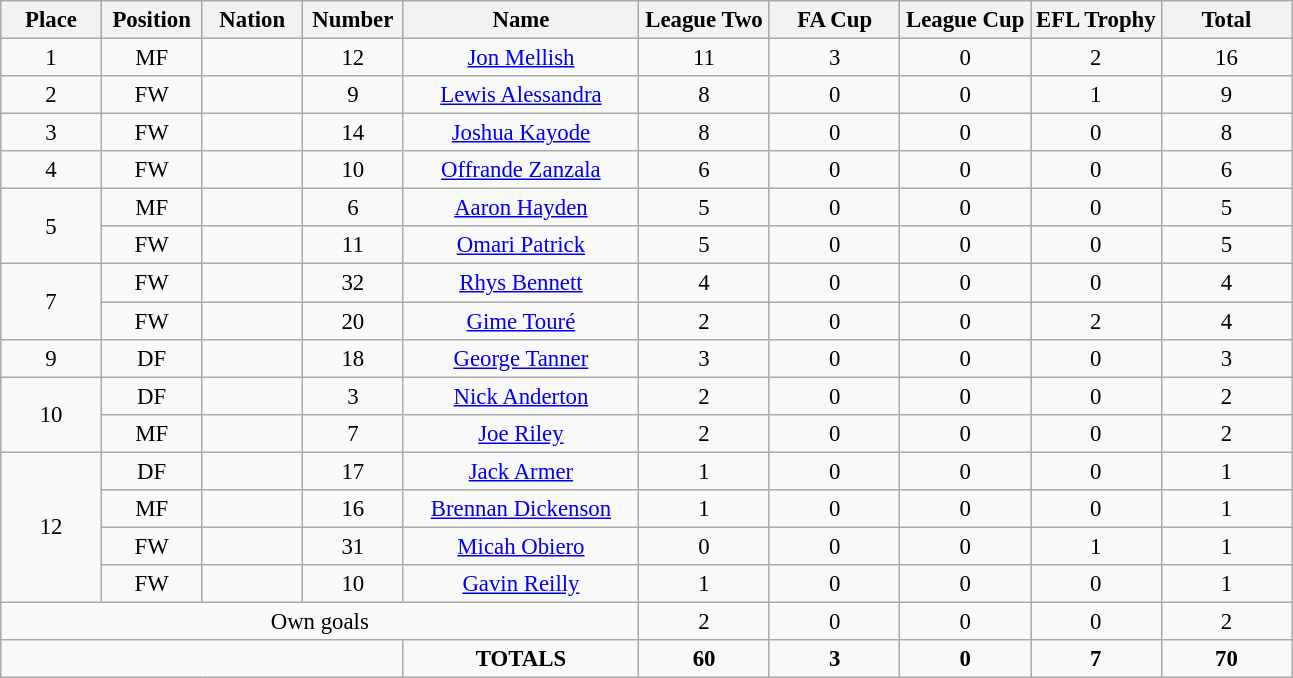<table class="wikitable" style="font-size: 95%; text-align: center;">
<tr>
<th width=60>Place</th>
<th width=60>Position</th>
<th width=60>Nation</th>
<th width=60>Number</th>
<th width=150>Name</th>
<th width=80>League Two</th>
<th width=80>FA Cup</th>
<th width=80>League Cup</th>
<th width=80>EFL Trophy</th>
<th width=80>Total</th>
</tr>
<tr>
<td rowspan=1>1</td>
<td>MF</td>
<td></td>
<td>12</td>
<td><a href='#'>Jon Mellish</a></td>
<td>11</td>
<td>3</td>
<td>0</td>
<td>2</td>
<td>16</td>
</tr>
<tr>
<td rowspan=1>2</td>
<td>FW</td>
<td></td>
<td>9</td>
<td><a href='#'>Lewis Alessandra</a></td>
<td>8</td>
<td>0</td>
<td>0</td>
<td>1</td>
<td>9</td>
</tr>
<tr>
<td rowspan=1>3</td>
<td>FW</td>
<td></td>
<td>14</td>
<td><a href='#'>Joshua Kayode</a></td>
<td>8</td>
<td>0</td>
<td>0</td>
<td>0</td>
<td>8</td>
</tr>
<tr>
<td rowspan=1>4</td>
<td>FW</td>
<td></td>
<td>10</td>
<td><a href='#'>Offrande Zanzala</a></td>
<td>6</td>
<td>0</td>
<td>0</td>
<td>0</td>
<td>6</td>
</tr>
<tr>
<td rowspan=2>5</td>
<td>MF</td>
<td></td>
<td>6</td>
<td><a href='#'>Aaron Hayden</a></td>
<td>5</td>
<td>0</td>
<td>0</td>
<td>0</td>
<td>5</td>
</tr>
<tr>
<td>FW</td>
<td></td>
<td>11</td>
<td><a href='#'>Omari Patrick</a></td>
<td>5</td>
<td>0</td>
<td>0</td>
<td>0</td>
<td>5</td>
</tr>
<tr>
<td rowspan=2>7</td>
<td>FW</td>
<td></td>
<td>32</td>
<td><a href='#'>Rhys Bennett</a></td>
<td>4</td>
<td>0</td>
<td>0</td>
<td>0</td>
<td>4</td>
</tr>
<tr>
<td>FW</td>
<td></td>
<td>20</td>
<td><a href='#'>Gime Touré</a></td>
<td>2</td>
<td>0</td>
<td>0</td>
<td>2</td>
<td>4</td>
</tr>
<tr>
<td rowspan=1>9</td>
<td>DF</td>
<td></td>
<td>18</td>
<td><a href='#'>George Tanner</a></td>
<td>3</td>
<td>0</td>
<td>0</td>
<td>0</td>
<td>3</td>
</tr>
<tr>
<td rowspan=2>10</td>
<td>DF</td>
<td></td>
<td>3</td>
<td><a href='#'>Nick Anderton</a></td>
<td>2</td>
<td>0</td>
<td>0</td>
<td>0</td>
<td>2</td>
</tr>
<tr>
<td>MF</td>
<td></td>
<td>7</td>
<td><a href='#'>Joe Riley</a></td>
<td>2</td>
<td>0</td>
<td>0</td>
<td>0</td>
<td>2</td>
</tr>
<tr>
<td rowspan=4>12</td>
<td>DF</td>
<td></td>
<td>17</td>
<td><a href='#'>Jack Armer</a></td>
<td>1</td>
<td>0</td>
<td>0</td>
<td>0</td>
<td>1</td>
</tr>
<tr>
<td>MF</td>
<td></td>
<td>16</td>
<td><a href='#'>Brennan Dickenson</a></td>
<td>1</td>
<td>0</td>
<td>0</td>
<td>0</td>
<td>1</td>
</tr>
<tr>
<td>FW</td>
<td></td>
<td>31</td>
<td><a href='#'>Micah Obiero</a></td>
<td>0</td>
<td>0</td>
<td>0</td>
<td>1</td>
<td>1</td>
</tr>
<tr>
<td>FW</td>
<td></td>
<td>10</td>
<td><a href='#'>Gavin Reilly</a></td>
<td>1</td>
<td>0</td>
<td>0</td>
<td>0</td>
<td>1</td>
</tr>
<tr>
<td colspan=5>Own goals</td>
<td>2</td>
<td>0</td>
<td>0</td>
<td>0</td>
<td>2</td>
</tr>
<tr>
<td colspan="4"></td>
<td><strong>TOTALS</strong></td>
<td><strong>60</strong></td>
<td><strong>3</strong></td>
<td><strong>0</strong></td>
<td><strong>7</strong></td>
<td><strong>70</strong></td>
</tr>
</table>
